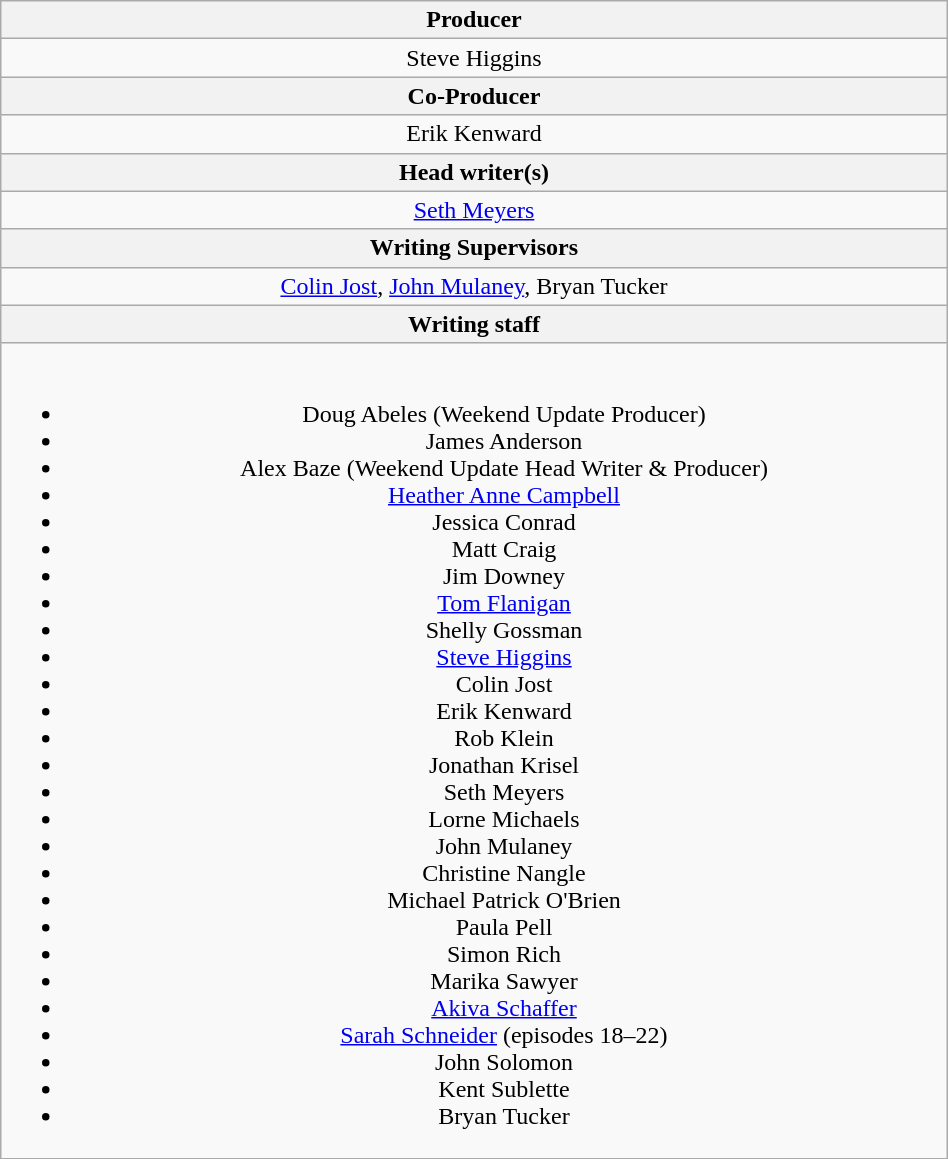<table class="wikitable plainrowheaders"  style="text-align:center; width:50%;">
<tr>
<th><strong>Producer</strong></th>
</tr>
<tr>
<td>Steve Higgins</td>
</tr>
<tr>
<th><strong>Co-Producer</strong></th>
</tr>
<tr>
<td>Erik Kenward</td>
</tr>
<tr>
<th><strong>Head writer(s)</strong></th>
</tr>
<tr>
<td><a href='#'>Seth Meyers</a></td>
</tr>
<tr>
<th><strong>Writing Supervisors</strong></th>
</tr>
<tr>
<td><a href='#'>Colin Jost</a>, <a href='#'>John Mulaney</a>, Bryan Tucker</td>
</tr>
<tr>
<th><strong>Writing staff</strong></th>
</tr>
<tr>
<td><br><ul><li>Doug Abeles (Weekend Update Producer)</li><li>James Anderson</li><li>Alex Baze (Weekend Update Head Writer & Producer)</li><li><a href='#'>Heather Anne Campbell</a></li><li>Jessica Conrad</li><li>Matt Craig</li><li>Jim Downey</li><li><a href='#'>Tom Flanigan</a></li><li>Shelly Gossman</li><li><a href='#'>Steve Higgins</a></li><li>Colin Jost</li><li>Erik Kenward</li><li>Rob Klein</li><li>Jonathan Krisel</li><li>Seth Meyers</li><li>Lorne Michaels</li><li>John Mulaney</li><li>Christine Nangle</li><li>Michael Patrick O'Brien</li><li>Paula Pell</li><li>Simon Rich</li><li>Marika Sawyer</li><li><a href='#'>Akiva Schaffer</a></li><li><a href='#'>Sarah Schneider</a> (episodes 18–22)</li><li>John Solomon</li><li>Kent Sublette</li><li>Bryan Tucker</li></ul></td>
</tr>
</table>
